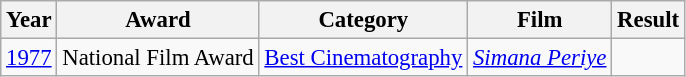<table class="wikitable" style="font-size: 95%;">
<tr>
<th>Year</th>
<th>Award</th>
<th>Category</th>
<th>Film</th>
<th>Result</th>
</tr>
<tr>
<td><a href='#'>1977</a></td>
<td>National Film Award</td>
<td><a href='#'>Best Cinematography</a></td>
<td><em><a href='#'>Simana Periye</a></em></td>
<td></td>
</tr>
</table>
